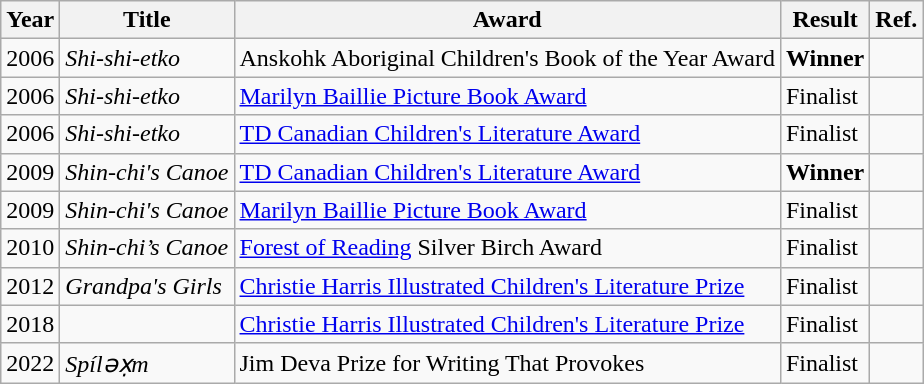<table class="wikitable sortable mw-collapsible">
<tr>
<th>Year</th>
<th>Title</th>
<th>Award</th>
<th>Result</th>
<th>Ref.</th>
</tr>
<tr>
<td>2006</td>
<td><em>Shi-shi-etko</em></td>
<td>Anskohk Aboriginal Children's Book of the Year Award</td>
<td><strong>Winner</strong></td>
<td></td>
</tr>
<tr>
<td>2006</td>
<td><em>Shi-shi-etko</em></td>
<td><a href='#'>Marilyn Baillie Picture Book Award</a></td>
<td>Finalist</td>
<td></td>
</tr>
<tr>
<td>2006</td>
<td><em>Shi-shi-etko</em></td>
<td><a href='#'>TD Canadian Children's Literature Award</a></td>
<td>Finalist</td>
<td></td>
</tr>
<tr>
<td>2009</td>
<td><em>Shin-chi's Canoe</em></td>
<td><a href='#'>TD Canadian Children's Literature Award</a></td>
<td><strong>Winner</strong></td>
<td></td>
</tr>
<tr>
<td>2009</td>
<td><em>Shin-chi's Canoe</em></td>
<td><a href='#'>Marilyn Baillie Picture Book Award</a></td>
<td>Finalist</td>
<td></td>
</tr>
<tr>
<td>2010</td>
<td><em>Shin-chi’s Canoe</em></td>
<td><a href='#'>Forest of Reading</a> Silver Birch Award</td>
<td>Finalist</td>
<td></td>
</tr>
<tr>
<td>2012</td>
<td><em>Grandpa's Girls</em></td>
<td><a href='#'>Christie Harris Illustrated Children's Literature Prize</a></td>
<td>Finalist</td>
<td></td>
</tr>
<tr>
<td>2018</td>
<td><em></em></td>
<td><a href='#'>Christie Harris Illustrated Children's Literature Prize</a></td>
<td>Finalist</td>
<td></td>
</tr>
<tr>
<td>2022</td>
<td><em>Spíləx̣m</em></td>
<td>Jim Deva Prize for Writing That Provokes</td>
<td>Finalist</td>
<td></td>
</tr>
</table>
